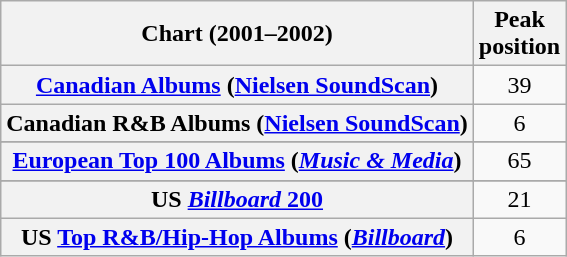<table class="wikitable sortable plainrowheaders" style="text-align:center">
<tr>
<th scope="col">Chart (2001–2002)</th>
<th scope="col">Peak<br>position</th>
</tr>
<tr>
<th scope="row"><a href='#'>Canadian Albums</a> (<a href='#'>Nielsen SoundScan</a>)</th>
<td align="center">39</td>
</tr>
<tr>
<th scope="row">Canadian R&B Albums (<a href='#'>Nielsen SoundScan</a>)</th>
<td style="text-align:center;">6</td>
</tr>
<tr>
</tr>
<tr>
<th scope="row"><a href='#'>European Top 100 Albums</a> (<em><a href='#'>Music & Media</a></em>)</th>
<td style="text-align:center;">65</td>
</tr>
<tr>
</tr>
<tr>
</tr>
<tr>
</tr>
<tr>
</tr>
<tr>
</tr>
<tr>
</tr>
<tr>
</tr>
<tr>
<th scope="row">US <a href='#'><em>Billboard</em> 200</a></th>
<td>21</td>
</tr>
<tr>
<th scope="row">US <a href='#'>Top R&B/Hip-Hop Albums</a> (<em><a href='#'>Billboard</a></em>)</th>
<td>6</td>
</tr>
</table>
